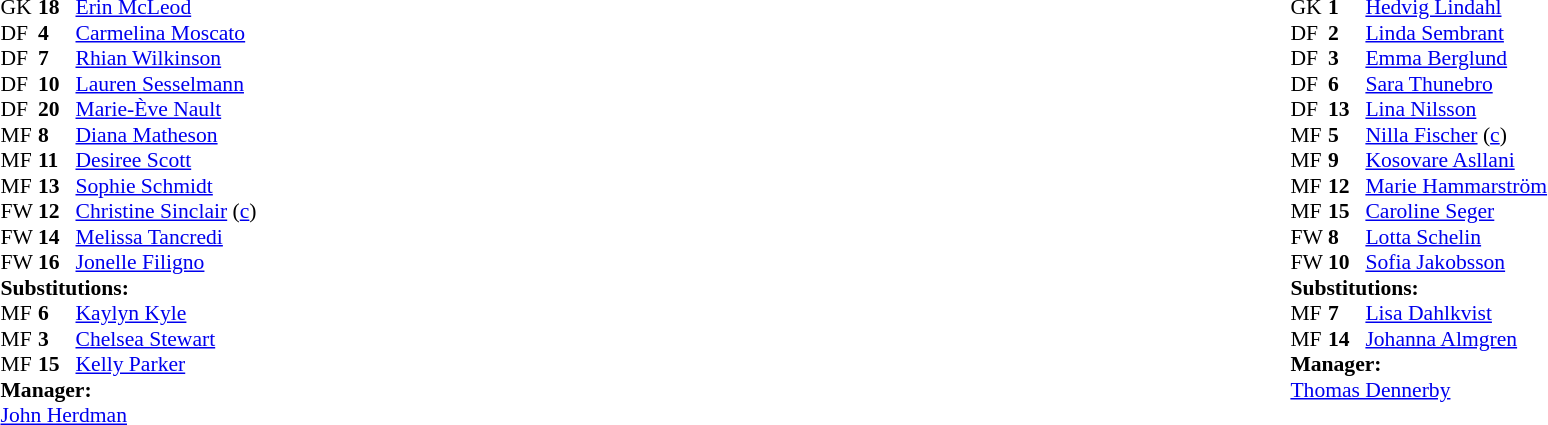<table width="100%">
<tr>
<td valign="top" width="50%"><br><table style="font-size: 90%" cellspacing="0" cellpadding="0">
<tr>
<th width=25></th>
<th width=25></th>
</tr>
<tr>
<td>GK</td>
<td><strong>18</strong></td>
<td><a href='#'>Erin McLeod</a></td>
</tr>
<tr>
<td>DF</td>
<td><strong>4</strong></td>
<td><a href='#'>Carmelina Moscato</a></td>
</tr>
<tr>
<td>DF</td>
<td><strong>7</strong></td>
<td><a href='#'>Rhian Wilkinson</a></td>
</tr>
<tr>
<td>DF</td>
<td><strong>10</strong></td>
<td><a href='#'>Lauren Sesselmann</a></td>
</tr>
<tr>
<td>DF</td>
<td><strong>20</strong></td>
<td><a href='#'>Marie-Ève Nault</a></td>
<td></td>
<td></td>
</tr>
<tr>
<td>MF</td>
<td><strong>8</strong></td>
<td><a href='#'>Diana Matheson</a></td>
</tr>
<tr>
<td>MF</td>
<td><strong>11</strong></td>
<td><a href='#'>Desiree Scott</a></td>
</tr>
<tr>
<td>MF</td>
<td><strong>13</strong></td>
<td><a href='#'>Sophie Schmidt</a></td>
<td></td>
<td></td>
</tr>
<tr>
<td>FW</td>
<td><strong>12</strong></td>
<td><a href='#'>Christine Sinclair</a> (<a href='#'>c</a>)</td>
</tr>
<tr>
<td>FW</td>
<td><strong>14</strong></td>
<td><a href='#'>Melissa Tancredi</a></td>
</tr>
<tr>
<td>FW</td>
<td><strong>16</strong></td>
<td><a href='#'>Jonelle Filigno</a></td>
<td></td>
<td></td>
</tr>
<tr>
<td colspan=3><strong>Substitutions:</strong></td>
</tr>
<tr>
<td>MF</td>
<td><strong>6</strong></td>
<td><a href='#'>Kaylyn Kyle</a></td>
<td></td>
<td></td>
</tr>
<tr>
<td>MF</td>
<td><strong>3</strong></td>
<td><a href='#'>Chelsea Stewart</a></td>
<td></td>
<td></td>
</tr>
<tr>
<td>MF</td>
<td><strong>15</strong></td>
<td><a href='#'>Kelly Parker</a></td>
<td></td>
<td></td>
</tr>
<tr>
<td colspan=3><strong>Manager:</strong></td>
</tr>
<tr>
<td colspan=3> <a href='#'>John Herdman</a></td>
</tr>
</table>
</td>
<td valign="top"></td>
<td valign="top" width="50%"><br><table style="font-size: 90%" cellspacing="0" cellpadding="0" align="center">
<tr>
<th width="25"></th>
<th width="25"></th>
</tr>
<tr>
<td>GK</td>
<td><strong>1</strong></td>
<td><a href='#'>Hedvig Lindahl</a></td>
</tr>
<tr>
<td>DF</td>
<td><strong>2</strong></td>
<td><a href='#'>Linda Sembrant</a></td>
</tr>
<tr>
<td>DF</td>
<td><strong>3</strong></td>
<td><a href='#'>Emma Berglund</a></td>
</tr>
<tr>
<td>DF</td>
<td><strong>6</strong></td>
<td><a href='#'>Sara Thunebro</a></td>
</tr>
<tr>
<td>DF</td>
<td><strong>13</strong></td>
<td><a href='#'>Lina Nilsson</a></td>
<td></td>
</tr>
<tr>
<td>MF</td>
<td><strong>5</strong></td>
<td><a href='#'>Nilla Fischer</a> (<a href='#'>c</a>)</td>
<td></td>
<td></td>
</tr>
<tr>
<td>MF</td>
<td><strong>9</strong></td>
<td><a href='#'>Kosovare Asllani</a></td>
<td></td>
<td></td>
</tr>
<tr>
<td>MF</td>
<td><strong>12</strong></td>
<td><a href='#'>Marie Hammarström</a></td>
</tr>
<tr>
<td>MF</td>
<td><strong>15</strong></td>
<td><a href='#'>Caroline Seger</a></td>
</tr>
<tr>
<td>FW</td>
<td><strong>8</strong></td>
<td><a href='#'>Lotta Schelin</a></td>
</tr>
<tr>
<td>FW</td>
<td><strong>10</strong></td>
<td><a href='#'>Sofia Jakobsson</a></td>
</tr>
<tr>
<td colspan=3><strong>Substitutions:</strong></td>
</tr>
<tr>
<td>MF</td>
<td><strong>7</strong></td>
<td><a href='#'>Lisa Dahlkvist</a></td>
<td></td>
<td></td>
</tr>
<tr>
<td>MF</td>
<td><strong>14</strong></td>
<td><a href='#'>Johanna Almgren</a></td>
<td></td>
<td></td>
</tr>
<tr>
<td colspan=3><strong>Manager:</strong></td>
</tr>
<tr>
<td colspan=3><a href='#'>Thomas Dennerby</a></td>
</tr>
</table>
</td>
</tr>
</table>
